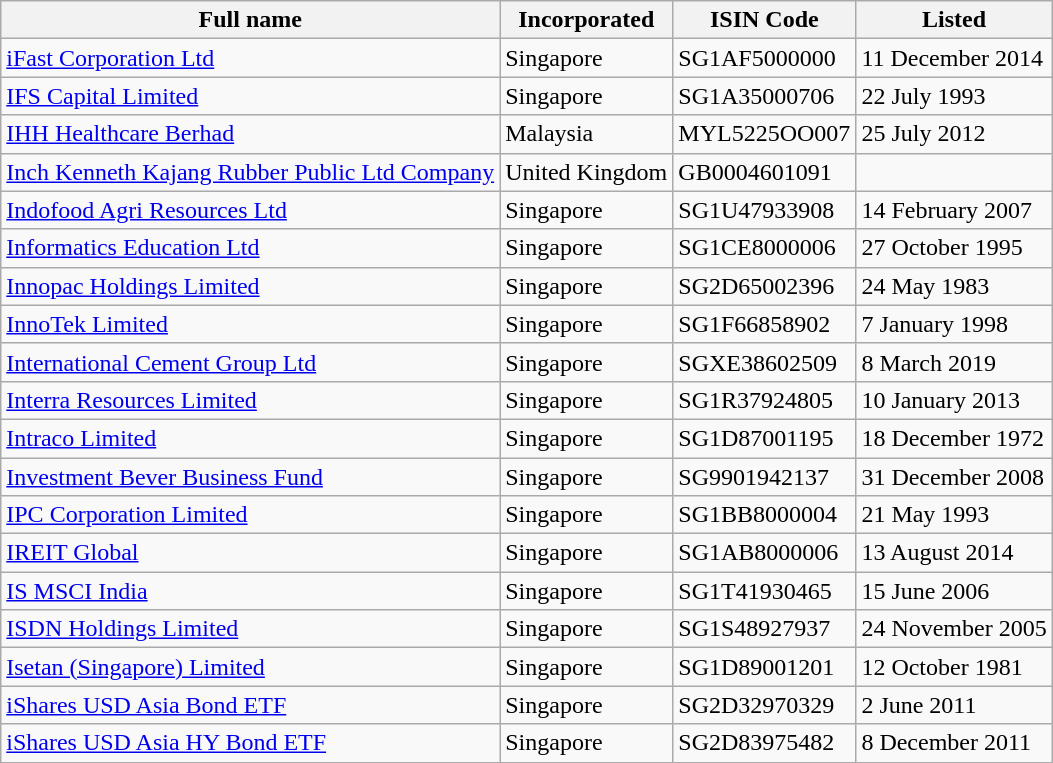<table class="wikitable">
<tr>
<th>Full name</th>
<th>Incorporated</th>
<th>ISIN Code</th>
<th>Listed</th>
</tr>
<tr>
<td><a href='#'>iFast Corporation Ltd</a></td>
<td>Singapore</td>
<td>SG1AF5000000</td>
<td>11 December 2014</td>
</tr>
<tr>
<td><a href='#'>IFS Capital Limited</a></td>
<td>Singapore</td>
<td>SG1A35000706</td>
<td>22 July 1993</td>
</tr>
<tr>
<td><a href='#'>IHH Healthcare Berhad</a></td>
<td>Malaysia</td>
<td>MYL5225OO007</td>
<td>25 July 2012</td>
</tr>
<tr>
<td><a href='#'>Inch Kenneth Kajang Rubber Public Ltd Company</a></td>
<td>United Kingdom</td>
<td>GB0004601091</td>
<td></td>
</tr>
<tr>
<td><a href='#'>Indofood Agri Resources Ltd</a></td>
<td>Singapore</td>
<td>SG1U47933908</td>
<td>14 February 2007</td>
</tr>
<tr>
<td><a href='#'>Informatics Education Ltd</a></td>
<td>Singapore</td>
<td>SG1CE8000006</td>
<td>27 October 1995</td>
</tr>
<tr>
<td><a href='#'>Innopac Holdings Limited</a></td>
<td>Singapore</td>
<td>SG2D65002396</td>
<td>24 May 1983</td>
</tr>
<tr>
<td><a href='#'>InnoTek Limited</a></td>
<td>Singapore</td>
<td>SG1F66858902</td>
<td>7 January 1998</td>
</tr>
<tr>
<td><a href='#'>International Cement Group Ltd</a></td>
<td>Singapore</td>
<td>SGXE38602509</td>
<td>8 March 2019</td>
</tr>
<tr>
<td><a href='#'>Interra Resources Limited</a></td>
<td>Singapore</td>
<td>SG1R37924805</td>
<td>10 January 2013</td>
</tr>
<tr>
<td><a href='#'>Intraco Limited</a></td>
<td>Singapore</td>
<td>SG1D87001195</td>
<td>18 December 1972</td>
</tr>
<tr>
<td><a href='#'>Investment Bever Business Fund</a></td>
<td>Singapore</td>
<td>SG9901942137</td>
<td>31 December 2008</td>
</tr>
<tr>
<td><a href='#'>IPC Corporation Limited</a></td>
<td>Singapore</td>
<td>SG1BB8000004</td>
<td>21 May 1993</td>
</tr>
<tr>
<td><a href='#'>IREIT Global</a></td>
<td>Singapore</td>
<td>SG1AB8000006</td>
<td>13 August 2014</td>
</tr>
<tr>
<td><a href='#'>IS MSCI India</a></td>
<td>Singapore</td>
<td>SG1T41930465</td>
<td>15 June 2006</td>
</tr>
<tr>
<td><a href='#'>ISDN Holdings Limited</a></td>
<td>Singapore</td>
<td>SG1S48927937</td>
<td>24 November 2005</td>
</tr>
<tr>
<td><a href='#'>Isetan (Singapore) Limited</a></td>
<td>Singapore</td>
<td>SG1D89001201</td>
<td>12 October 1981</td>
</tr>
<tr>
<td><a href='#'>iShares USD Asia Bond ETF</a></td>
<td>Singapore</td>
<td>SG2D32970329</td>
<td>2 June 2011</td>
</tr>
<tr>
<td><a href='#'>iShares USD Asia HY Bond ETF</a></td>
<td>Singapore</td>
<td>SG2D83975482</td>
<td>8 December 2011</td>
</tr>
</table>
